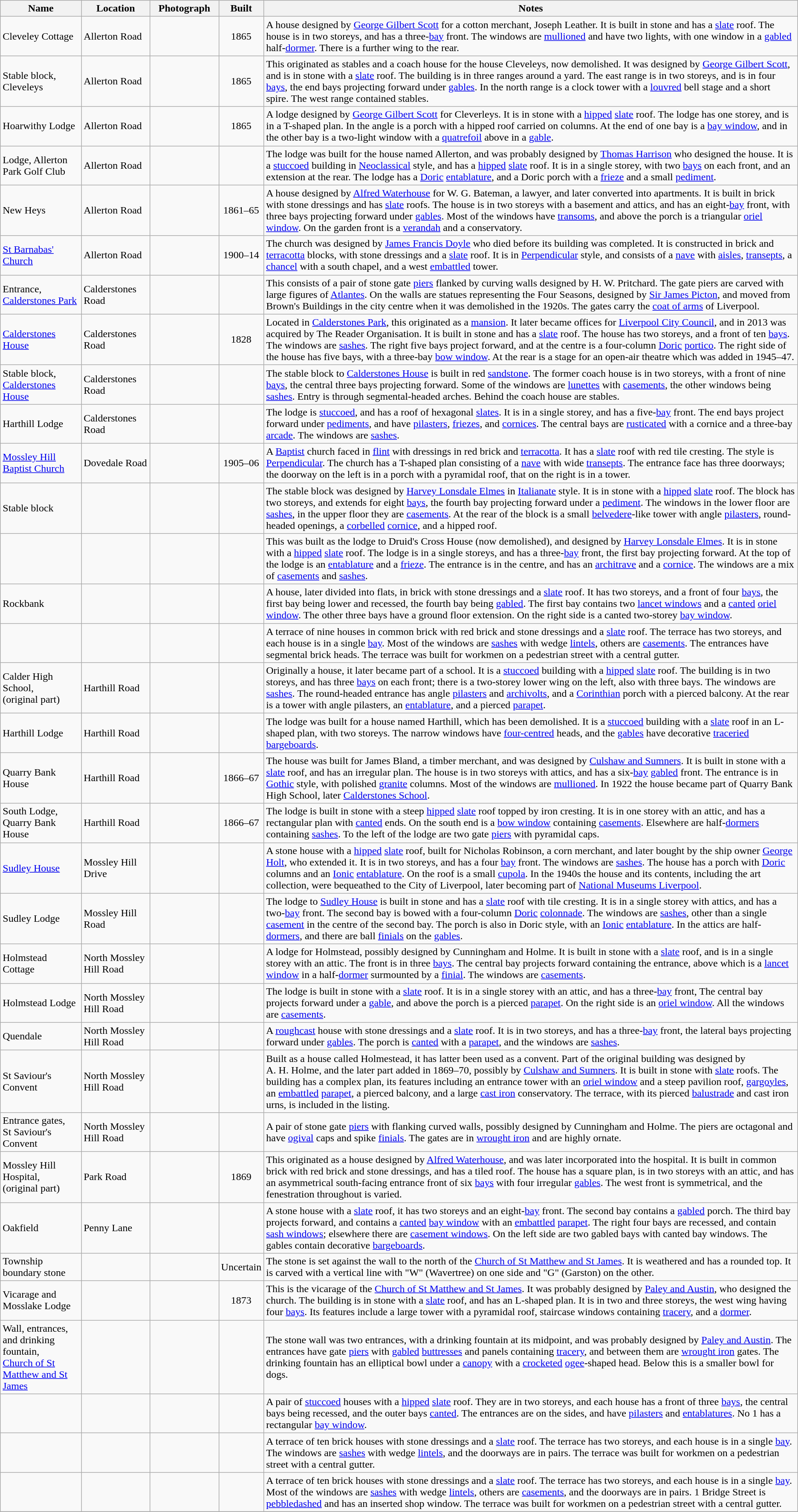<table class="wikitable sortable plainrowheaders">
<tr>
<th style="background: width="10%">Name</th>
<th style="background: width="15%">Location</th>
<th scope="col"  style="width:100px" class="unsortable">Photograph</th>
<th style="background: width="10%">Built</th>
<th class="unsortable" style="background: width="40%">Notes</th>
</tr>
<tr>
<td>Cleveley Cottage</td>
<td>Allerton Road<br><small></small></td>
<td></td>
<td align="center">1865</td>
<td>A house designed by <a href='#'>George Gilbert Scott</a> for a cotton merchant, Joseph Leather.  It is built in stone and has a <a href='#'>slate</a> roof.  The house is in two storeys, and has a three-<a href='#'>bay</a> front.  The windows are <a href='#'>mullioned</a> and have two lights, with one window in a <a href='#'>gabled</a> half-<a href='#'>dormer</a>.  There is a further wing to the rear.</td>
</tr>
<tr>
<td>Stable block, Cleveleys</td>
<td>Allerton Road<br><small></small></td>
<td></td>
<td align="center">1865</td>
<td>This originated as stables and a coach house for the house Cleveleys, now demolished.  It was designed by <a href='#'>George Gilbert Scott</a>, and is in stone with a <a href='#'>slate</a> roof.  The building is in three ranges around a yard.  The east range is in two storeys, and is in four <a href='#'>bays</a>, the end bays projecting forward under <a href='#'>gables</a>.  In the north range is a clock tower with a <a href='#'>louvred</a> bell stage and a short spire.  The west range contained stables.</td>
</tr>
<tr>
<td>Hoarwithy Lodge</td>
<td>Allerton Road<br><small></small></td>
<td></td>
<td align="center">1865</td>
<td>A lodge designed by <a href='#'>George Gilbert Scott</a> for Cleverleys.  It is in stone with a <a href='#'>hipped</a> <a href='#'>slate</a> roof. The lodge has one storey, and is in a T-shaped plan.  In the angle is a porch with a hipped roof carried on columns.  At the end of one bay is a <a href='#'>bay window</a>, and in the other bay is a two-light window with a <a href='#'>quatrefoil</a> above in a <a href='#'>gable</a>.</td>
</tr>
<tr>
<td>Lodge, Allerton Park Golf Club</td>
<td>Allerton Road<br><small></small></td>
<td></td>
<td align="center"></td>
<td>The lodge was built for the house named Allerton, and was probably designed by <a href='#'>Thomas Harrison</a> who designed the house.  It is a <a href='#'>stuccoed</a> building in <a href='#'>Neoclassical</a> style, and has a <a href='#'>hipped</a> <a href='#'>slate</a> roof.  It is in a single storey, with two <a href='#'>bays</a> on each front, and an extension at the rear.  The lodge has a <a href='#'>Doric</a> <a href='#'>entablature</a>, and a Doric porch with a <a href='#'>frieze</a> and a small <a href='#'>pediment</a>.</td>
</tr>
<tr>
<td>New Heys</td>
<td>Allerton Road<br><small></small></td>
<td></td>
<td align="center">1861–65</td>
<td>A house designed by <a href='#'>Alfred Waterhouse</a> for W. G. Bateman, a lawyer, and later converted into apartments.  It is built in brick with stone dressings and has <a href='#'>slate</a> roofs.  The house is in two storeys with a basement and attics, and has an eight-<a href='#'>bay</a> front, with three bays projecting forward under <a href='#'>gables</a>.  Most of the windows have <a href='#'>transoms</a>, and above the porch is a triangular <a href='#'>oriel window</a>.  On the garden front is a <a href='#'>verandah</a> and a conservatory.</td>
</tr>
<tr>
<td><a href='#'>St Barnabas' Church</a></td>
<td>Allerton Road<br><small></small></td>
<td></td>
<td align="center">1900–14</td>
<td>The church was designed by <a href='#'>James Francis Doyle</a> who died before its building was completed.  It is constructed in brick and <a href='#'>terracotta</a> blocks, with stone dressings and a <a href='#'>slate</a> roof.  It is in <a href='#'>Perpendicular</a> style, and consists of a <a href='#'>nave</a> with <a href='#'>aisles</a>, <a href='#'>transepts</a>, a <a href='#'>chancel</a> with a south chapel, and a west <a href='#'>embattled</a> tower.</td>
</tr>
<tr>
<td>Entrance,<br><a href='#'>Calderstones Park</a></td>
<td>Calderstones Road<br><small></small></td>
<td></td>
<td align="center"></td>
<td>This consists of a pair of stone gate <a href='#'>piers</a> flanked by curving walls designed by H. W. Pritchard.  The gate piers are carved with large figures of <a href='#'>Atlantes</a>.  On the walls are statues representing the Four Seasons, designed by <a href='#'>Sir James Picton</a>, and moved from Brown's Buildings in the city centre when it was demolished in the 1920s.  The gates carry the <a href='#'>coat of arms</a> of Liverpool.</td>
</tr>
<tr>
<td><a href='#'>Calderstones House</a></td>
<td>Calderstones Road<br><small></small></td>
<td></td>
<td align="center">1828</td>
<td>Located in <a href='#'>Calderstones Park</a>, this originated as a <a href='#'>mansion</a>.  It later became offices for <a href='#'>Liverpool City Council</a>, and in 2013 was acquired by The Reader Organisation.  It is built in stone and has a <a href='#'>slate</a> roof.  The house has two storeys, and a front of ten <a href='#'>bays</a>.  The windows are <a href='#'>sashes</a>.  The right five bays project forward, and at the centre is a four-column <a href='#'>Doric</a> <a href='#'>portico</a>.  The right side of the house has five bays, with a three-bay <a href='#'>bow window</a>.  At the rear is a stage for an open-air theatre which was added in 1945–47.</td>
</tr>
<tr>
<td>Stable block,<br><a href='#'>Calderstones House</a></td>
<td>Calderstones Road<br><small></small></td>
<td></td>
<td align="center"></td>
<td>The stable block to <a href='#'>Calderstones House</a> is built in red <a href='#'>sandstone</a>.  The former coach house is in two storeys, with a front of nine <a href='#'>bays</a>, the central three bays projecting forward.  Some of the windows are <a href='#'>lunettes</a> with <a href='#'>casements</a>, the other windows being <a href='#'>sashes</a>.  Entry is through segmental-headed arches.  Behind the coach house are stables.</td>
</tr>
<tr>
<td>Harthill Lodge</td>
<td>Calderstones Road<br><small></small></td>
<td></td>
<td align="center"></td>
<td>The lodge is <a href='#'>stuccoed</a>, and has a roof of hexagonal <a href='#'>slates</a>.  It is in a single storey, and has a five-<a href='#'>bay</a> front.  The end bays project forward under <a href='#'>pediments</a>, and have <a href='#'>pilasters</a>, <a href='#'>friezes</a>, and <a href='#'>cornices</a>.  The central bays are <a href='#'>rusticated</a> with a cornice and a three-bay <a href='#'>arcade</a>.  The windows are <a href='#'>sashes</a>.</td>
</tr>
<tr>
<td><a href='#'>Mossley Hill Baptist Church</a></td>
<td>Dovedale Road<br><small></small></td>
<td></td>
<td align="center">1905–06</td>
<td>A <a href='#'>Baptist</a> church faced in <a href='#'>flint</a> with dressings in red brick and <a href='#'>terracotta</a>.  It has a <a href='#'>slate</a> roof with red tile cresting.  The style is <a href='#'>Perpendicular</a>.  The church has a T-shaped plan consisting of a <a href='#'>nave</a> with wide <a href='#'>transepts</a>.  The entrance face has three doorways; the doorway on the left is in a porch with a pyramidal roof, that on the right is in a tower.</td>
</tr>
<tr>
<td>Stable block</td>
<td><br><small></small></td>
<td></td>
<td align="center"></td>
<td>The stable block was designed by <a href='#'>Harvey Lonsdale Elmes</a> in <a href='#'>Italianate</a> style.  It is in stone with a <a href='#'>hipped</a> <a href='#'>slate</a> roof.  The block has two storeys, and extends for eight <a href='#'>bays</a>, the fourth bay projecting forward under a <a href='#'>pediment</a>.  The windows in the lower floor are <a href='#'>sashes</a>, in the upper floor they are <a href='#'>casements</a>.  At the rear of the block is a small <a href='#'>belvedere</a>-like tower with angle <a href='#'>pilasters</a>, round-headed openings, a <a href='#'>corbelled</a> <a href='#'>cornice</a>, and a hipped roof.</td>
</tr>
<tr>
<td></td>
<td><br><small></small></td>
<td></td>
<td align="center"></td>
<td>This was built as the lodge to Druid's Cross House (now demolished), and designed by <a href='#'>Harvey Lonsdale Elmes</a>.  It is in stone with a <a href='#'>hipped</a> <a href='#'>slate</a> roof.  The lodge is in a single storeys, and has a three-<a href='#'>bay</a> front, the first bay projecting forward.  At the top of the lodge is an <a href='#'>entablature</a> and a <a href='#'>frieze</a>.  The entrance is in the centre, and has an <a href='#'>architrave</a> and a <a href='#'>cornice</a>.  The windows are a mix of <a href='#'>casements</a> and <a href='#'>sashes</a>.</td>
</tr>
<tr>
<td>Rockbank</td>
<td><br><small></small></td>
<td></td>
<td align="center"></td>
<td>A house, later divided into flats, in brick with stone dressings and a <a href='#'>slate</a> roof.  It has two storeys, and a front of four <a href='#'>bays</a>, the first bay being lower and recessed, the fourth bay being <a href='#'>gabled</a>.  The first bay contains two <a href='#'>lancet windows</a> and a <a href='#'>canted</a> <a href='#'>oriel window</a>.  The other three bays have a ground floor extension.  On the right side is a canted two-storey <a href='#'>bay window</a>.</td>
</tr>
<tr>
<td></td>
<td><br><small></small></td>
<td></td>
<td align="center"></td>
<td>A terrace of nine houses in common brick with red brick and stone dressings and a <a href='#'>slate</a> roof.  The terrace has two storeys, and each house is in a single <a href='#'>bay</a>.  Most of the windows are <a href='#'>sashes</a> with wedge <a href='#'>lintels</a>, others are <a href='#'>casements</a>.  The entrances have segmental brick heads.  The terrace was built for workmen on a pedestrian street with a central gutter.</td>
</tr>
<tr>
<td>Calder High School,<br>(original part)</td>
<td>Harthill Road<br><small></small></td>
<td></td>
<td align="center"></td>
<td>Originally a house, it later became part of a school.  It is a <a href='#'>stuccoed</a> building with a <a href='#'>hipped</a> <a href='#'>slate</a> roof.  The building is in two storeys, and has three <a href='#'>bays</a> on each front; there is a two-storey lower wing on the left, also with three bays.  The windows are <a href='#'>sashes</a>.  The round-headed entrance has angle <a href='#'>pilasters</a> and <a href='#'>archivolts</a>, and a <a href='#'>Corinthian</a> porch with a pierced balcony.  At the rear is a tower with angle pilasters, an <a href='#'>entablature</a>, and a pierced <a href='#'>parapet</a>.</td>
</tr>
<tr>
<td>Harthill Lodge</td>
<td>Harthill Road<br><small></small></td>
<td></td>
<td align="center"></td>
<td>The lodge was built for a house named Harthill, which has been demolished.  It is a <a href='#'>stuccoed</a> building with a <a href='#'>slate</a> roof in an L-shaped plan, with two storeys.  The narrow windows have <a href='#'>four-centred</a> heads, and the <a href='#'>gables</a> have decorative <a href='#'>traceried</a> <a href='#'>bargeboards</a>.</td>
</tr>
<tr>
<td>Quarry Bank House</td>
<td>Harthill Road<br><small></small></td>
<td></td>
<td align="center">1866–67</td>
<td>The house was built for James Bland, a timber merchant, and was designed by <a href='#'>Culshaw and Sumners</a>.  It is built in stone with a <a href='#'>slate</a> roof, and has an irregular plan.  The house is in two storeys with attics, and has a six-<a href='#'>bay</a> <a href='#'>gabled</a> front.  The entrance is in <a href='#'>Gothic</a> style, with polished <a href='#'>granite</a> columns.  Most of the windows are <a href='#'>mullioned</a>.  In 1922 the house became part of Quarry Bank High School, later <a href='#'>Calderstones School</a>.</td>
</tr>
<tr>
<td>South Lodge,<br>Quarry Bank House</td>
<td>Harthill Road<br><small></small></td>
<td></td>
<td align="center">1866–67</td>
<td>The lodge is built in stone with a steep <a href='#'>hipped</a> <a href='#'>slate</a> roof topped by iron cresting.  It is in one storey with an attic, and has a rectangular plan with <a href='#'>canted</a> ends.  On the south end is a <a href='#'>bow window</a> containing <a href='#'>casements</a>.  Elsewhere are half-<a href='#'>dormers</a> containing <a href='#'>sashes</a>.  To the left of the lodge are two gate <a href='#'>piers</a> with pyramidal caps.</td>
</tr>
<tr>
<td><a href='#'>Sudley House</a></td>
<td>Mossley Hill Drive<br><small></small></td>
<td></td>
<td align="center"></td>
<td>A stone house with a <a href='#'>hipped</a> <a href='#'>slate</a> roof, built for Nicholas Robinson, a corn merchant, and later bought by the ship owner <a href='#'>George Holt</a>, who extended it.  It is in two storeys, and has a four <a href='#'>bay</a> front.  The windows are <a href='#'>sashes</a>.  The house has a porch with <a href='#'>Doric</a> columns and an <a href='#'>Ionic</a> <a href='#'>entablature</a>.  On the roof is a small <a href='#'>cupola</a>.  In the 1940s the house and its contents, including the art collection, were bequeathed to the City of Liverpool, later becoming part of <a href='#'>National Museums Liverpool</a>.</td>
</tr>
<tr>
<td>Sudley Lodge</td>
<td>Mossley Hill Road<br><small></small></td>
<td></td>
<td align="center"></td>
<td>The lodge to <a href='#'>Sudley House</a> is built in stone and has a <a href='#'>slate</a> roof with tile cresting.  It is in a single storey with attics, and has a two-<a href='#'>bay</a> front. The second bay is bowed with a four-column <a href='#'>Doric</a> <a href='#'>colonnade</a>.   The windows are <a href='#'>sashes</a>, other than a single <a href='#'>casement</a> in the centre of the second bay.  The porch is also in Doric style, with an <a href='#'>Ionic</a> <a href='#'>entablature</a>.  In the attics are half-<a href='#'>dormers</a>, and there are ball <a href='#'>finials</a> on the <a href='#'>gables</a>.</td>
</tr>
<tr>
<td>Holmstead Cottage</td>
<td>North Mossley Hill Road<br><small></small></td>
<td></td>
<td align="center"></td>
<td>A lodge for Holmstead, possibly designed by Cunningham and Holme.  It is built in stone with a <a href='#'>slate</a> roof, and is in a single storey with an attic.  The front is in three <a href='#'>bays</a>.  The central bay projects forward containing the entrance, above which is a <a href='#'>lancet window</a> in a half-<a href='#'>dormer</a> surmounted by a <a href='#'>finial</a>.  The windows are <a href='#'>casements</a>.</td>
</tr>
<tr>
<td>Holmstead Lodge</td>
<td>North Mossley Hill Road<br><small></small></td>
<td></td>
<td align="center"></td>
<td>The lodge is built in stone with a <a href='#'>slate</a> roof.  It is in a single storey with an attic, and has a three-<a href='#'>bay</a> front,  The central bay projects forward under a <a href='#'>gable</a>, and above the porch is a pierced <a href='#'>parapet</a>.  On the right side is an <a href='#'>oriel window</a>.  All the windows are <a href='#'>casements</a>.</td>
</tr>
<tr>
<td>Quendale</td>
<td>North Mossley Hill Road<br><small></small></td>
<td></td>
<td align="center"></td>
<td>A <a href='#'>roughcast</a> house with stone dressings and a <a href='#'>slate</a> roof.  It is in two storeys, and has a three-<a href='#'>bay</a> front, the lateral bays projecting forward under <a href='#'>gables</a>.  The porch is <a href='#'>canted</a> with a <a href='#'>parapet</a>, and the windows are <a href='#'>sashes</a>.</td>
</tr>
<tr>
<td>St Saviour's Convent</td>
<td>North Mossley Hill Road<br><small></small></td>
<td></td>
<td align="center"></td>
<td>Built as a house called Holmestead, it has latter been used as a convent.  Part of the original building was designed by A. H. Holme, and the later part added in 1869–70, possibly by <a href='#'>Culshaw and Sumners</a>.  It is built in stone with <a href='#'>slate</a> roofs.  The building has a complex plan, its features including an entrance tower with an <a href='#'>oriel window</a> and a steep pavilion roof, <a href='#'>gargoyles</a>, an <a href='#'>embattled</a> <a href='#'>parapet</a>, a pierced balcony, and a large <a href='#'>cast iron</a> conservatory.  The terrace, with its pierced <a href='#'>balustrade</a> and cast iron urns, is included in the listing.</td>
</tr>
<tr>
<td>Entrance gates,<br>St Saviour's Convent</td>
<td>North Mossley Hill Road<br><small></small></td>
<td></td>
<td align="center"></td>
<td>A pair of stone gate <a href='#'>piers</a> with flanking curved walls, possibly designed by Cunningham and Holme.  The piers are octagonal and have <a href='#'>ogival</a> caps and spike <a href='#'>finials</a>.  The gates are in <a href='#'>wrought iron</a> and are highly ornate.</td>
</tr>
<tr>
<td>Mossley Hill Hospital,<br>(original part)</td>
<td>Park Road<br><small></small></td>
<td></td>
<td align="center">1869</td>
<td>This originated as a house designed by <a href='#'>Alfred Waterhouse</a>, and was later incorporated into the hospital.  It is built in common brick with red brick and stone dressings, and has a tiled roof.  The house has a square plan, is in two storeys with an attic, and has an asymmetrical south-facing entrance front of six <a href='#'>bays</a> with four irregular <a href='#'>gables</a>. The west front is symmetrical, and the fenestration throughout is varied.</td>
</tr>
<tr>
<td>Oakfield</td>
<td>Penny Lane<br><small></small></td>
<td></td>
<td align="center"></td>
<td>A stone house with a <a href='#'>slate</a> roof, it has two storeys and an eight-<a href='#'>bay</a> front.  The second bay contains a <a href='#'>gabled</a> porch.  The third bay projects forward, and contains a <a href='#'>canted</a> <a href='#'>bay window</a> with an <a href='#'>embattled</a> <a href='#'>parapet</a>.  The right four bays are recessed, and contain <a href='#'>sash windows</a>; elsewhere there are <a href='#'>casement windows</a>. On the left side are two gabled bays with canted bay windows.  The gables contain decorative <a href='#'>bargeboards</a>.</td>
</tr>
<tr>
<td>Township boundary stone</td>
<td><br><small></small></td>
<td></td>
<td align="center">Uncertain</td>
<td>The stone is set against the wall to the north of the <a href='#'>Church of St Matthew and St James</a>.  It is weathered and has a rounded top.  It is carved with a vertical line with "W" (Wavertree) on one side and "G" (Garston) on the other.</td>
</tr>
<tr>
<td>Vicarage and Mosslake Lodge</td>
<td><br><small></small></td>
<td></td>
<td align="center">1873</td>
<td>This is the vicarage of the <a href='#'>Church of St Matthew and St James</a>.  It was probably designed by <a href='#'>Paley and Austin</a>, who designed the church.  The building is in stone with a <a href='#'>slate</a> roof, and has an L-shaped plan.  It is in two and three storeys, the west wing having four <a href='#'>bays</a>.  Its features include a large tower with a pyramidal roof, staircase windows containing <a href='#'>tracery</a>, and a <a href='#'>dormer</a>.</td>
</tr>
<tr>
<td>Wall, entrances, and drinking fountain,<br><a href='#'>Church of St Matthew and St James</a></td>
<td><br><small></small></td>
<td></td>
<td align="center"></td>
<td>The stone wall was two entrances, with a drinking fountain at its midpoint, and was probably designed by <a href='#'>Paley and Austin</a>.  The entrances have gate <a href='#'>piers</a> with <a href='#'>gabled</a> <a href='#'>buttresses</a> and panels containing <a href='#'>tracery</a>, and between them are <a href='#'>wrought iron</a> gates.  The drinking fountain has an elliptical bowl under a <a href='#'>canopy</a> with a <a href='#'>crocketed</a> <a href='#'>ogee</a>-shaped head.  Below this is a smaller bowl for dogs.</td>
</tr>
<tr>
<td></td>
<td><br><small></small></td>
<td></td>
<td align="center"></td>
<td>A pair of <a href='#'>stuccoed</a> houses with a <a href='#'>hipped</a> <a href='#'>slate</a> roof.  They are in two storeys, and each house has a front of three <a href='#'>bays</a>, the central bays being recessed, and the outer bays <a href='#'>canted</a>.  The entrances are on the sides, and have <a href='#'>pilasters</a> and <a href='#'>entablatures</a>.  No 1 has a rectangular <a href='#'>bay window</a>.</td>
</tr>
<tr>
<td></td>
<td><br><small></small></td>
<td></td>
<td align="center"></td>
<td>A terrace of ten brick houses with stone dressings and a <a href='#'>slate</a> roof.  The terrace has two storeys, and each house is in a single <a href='#'>bay</a>.  The windows are <a href='#'>sashes</a> with wedge <a href='#'>lintels</a>, and the doorways are in pairs.  The terrace was built for workmen on a pedestrian street with a central gutter.</td>
</tr>
<tr>
<td></td>
<td><br><small></small></td>
<td></td>
<td align="center"></td>
<td>A terrace of ten brick houses with stone dressings and a <a href='#'>slate</a> roof.  The terrace has two storeys, and each house is in a single <a href='#'>bay</a>.  Most of the windows are <a href='#'>sashes</a> with wedge <a href='#'>lintels</a>, others are <a href='#'>casements</a>, and the doorways are in pairs.  1 Bridge Street is <a href='#'>pebbledashed</a> and has an inserted shop window.  The terrace was built for workmen on a pedestrian street with a central gutter.</td>
</tr>
<tr>
</tr>
</table>
